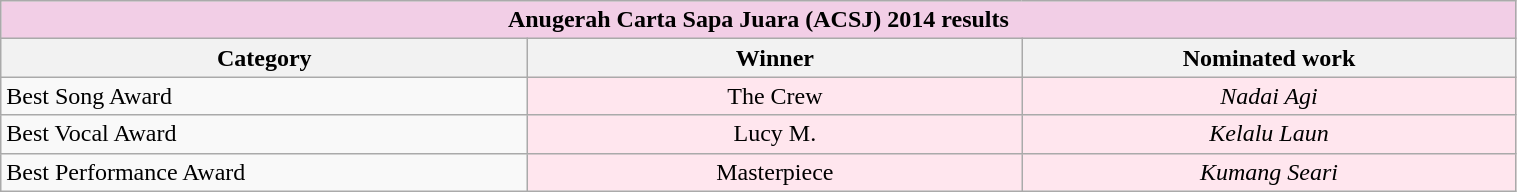<table class="wikitable" style="width:80%; text-align:center;">
<tr style="background:#f2cee6;">
<td Colspan="5"><strong>Anugerah Carta Sapa Juara (ACSJ) 2014 results</strong></td>
</tr>
<tr>
<th style="width:16%;">Category</th>
<th style="width:15%;">Winner</th>
<th style="width:15%;">Nominated work</th>
</tr>
<tr>
<td style="text-align:left;">Best Song Award</td>
<td Style="background:#FFE6EE;">The Crew</td>
<td Style="background:#FFE6EE;"><em>Nadai Agi</em></td>
</tr>
<tr>
<td style="text-align:left;">Best Vocal Award</td>
<td Style="background:#FFE6EE;">Lucy M.</td>
<td Style="background:#FFE6EE;"><em>Kelalu Laun</em></td>
</tr>
<tr>
<td style="text-align:left;">Best Performance Award</td>
<td Style="background:#FFE6EE;">Masterpiece</td>
<td Style="background:#FFE6EE;"><em>Kumang Seari</em></td>
</tr>
</table>
